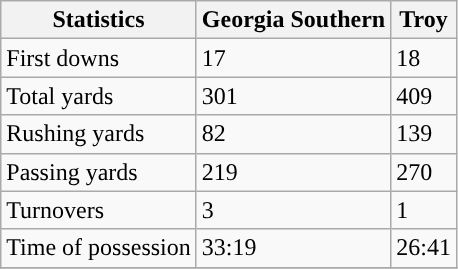<table class="wikitable">
<tr>
<th>Statistics</th>
<th>Georgia Southern</th>
<th>Troy</th>
</tr>
<tr>
<td>First downs</td>
<td>17</td>
<td>18</td>
</tr>
<tr>
<td>Total yards</td>
<td>301</td>
<td>409</td>
</tr>
<tr>
<td>Rushing yards</td>
<td>82</td>
<td>139</td>
</tr>
<tr>
<td>Passing yards</td>
<td>219</td>
<td>270</td>
</tr>
<tr>
<td>Turnovers</td>
<td>3</td>
<td>1</td>
</tr>
<tr>
<td>Time of possession</td>
<td>33:19</td>
<td>26:41</td>
</tr>
<tr>
</tr>
</table>
